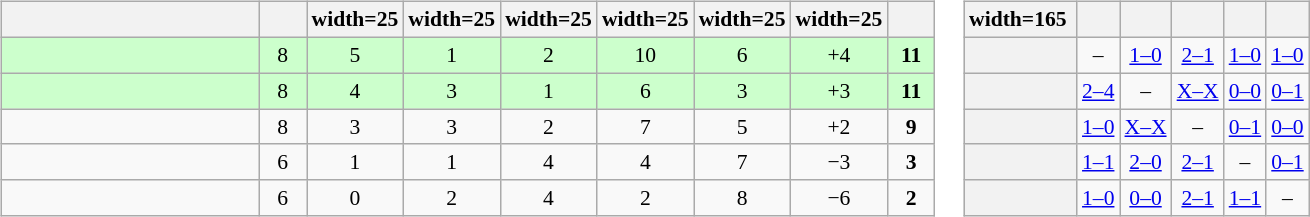<table>
<tr>
<td><br><table class="wikitable" style="text-align: center; font-size: 90%;">
<tr>
<th width=165></th>
<th width=25></th>
<th>width=25</th>
<th>width=25</th>
<th>width=25</th>
<th>width=25</th>
<th>width=25</th>
<th>width=25</th>
<th width=25></th>
</tr>
<tr style="background:#cfc;">
<td align="left"></td>
<td>8</td>
<td>5</td>
<td>1</td>
<td>2</td>
<td>10</td>
<td>6</td>
<td>+4</td>
<td><strong>11</strong></td>
</tr>
<tr style="background:#cfc;">
<td align="left"></td>
<td>8</td>
<td>4</td>
<td>3</td>
<td>1</td>
<td>6</td>
<td>3</td>
<td>+3</td>
<td><strong>11</strong></td>
</tr>
<tr>
<td align="left"></td>
<td>8</td>
<td>3</td>
<td>3</td>
<td>2</td>
<td>7</td>
<td>5</td>
<td>+2</td>
<td><strong>9</strong></td>
</tr>
<tr>
<td align="left"></td>
<td>6</td>
<td>1</td>
<td>1</td>
<td>4</td>
<td>4</td>
<td>7</td>
<td>−3</td>
<td><strong>3</strong></td>
</tr>
<tr>
<td align="left"></td>
<td>6</td>
<td>0</td>
<td>2</td>
<td>4</td>
<td>2</td>
<td>8</td>
<td>−6</td>
<td><strong>2</strong></td>
</tr>
</table>
</td>
<td><br><table class="wikitable" style="text-align:center; font-size:90%;">
<tr>
<th>width=165 </th>
<th></th>
<th></th>
<th></th>
<th></th>
<th></th>
</tr>
<tr>
<th style="text-align:right;"></th>
<td>–</td>
<td><a href='#'>1–0</a></td>
<td><a href='#'>2–1</a></td>
<td><a href='#'>1–0</a></td>
<td><a href='#'>1–0</a></td>
</tr>
<tr>
<th style="text-align:right;"></th>
<td><a href='#'>2–4</a></td>
<td>–</td>
<td><a href='#'>X–X</a></td>
<td><a href='#'>0–0</a></td>
<td><a href='#'>0–1</a></td>
</tr>
<tr>
<th style="text-align:right;"></th>
<td><a href='#'>1–0</a></td>
<td><a href='#'>X–X</a></td>
<td>–</td>
<td><a href='#'>0–1</a></td>
<td><a href='#'>0–0</a></td>
</tr>
<tr>
<th style="text-align:right;"></th>
<td><a href='#'>1–1</a></td>
<td><a href='#'>2–0</a></td>
<td><a href='#'>2–1</a></td>
<td>–</td>
<td><a href='#'>0–1</a></td>
</tr>
<tr>
<th style="text-align:right;"></th>
<td><a href='#'>1–0</a></td>
<td><a href='#'>0–0</a></td>
<td><a href='#'>2–1</a></td>
<td><a href='#'>1–1</a></td>
<td>–</td>
</tr>
</table>
</td>
</tr>
</table>
